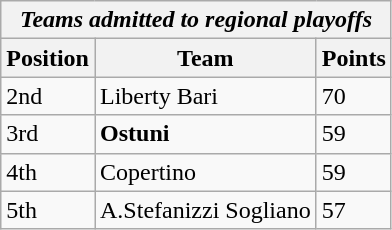<table class="wikitable">
<tr>
<th colspan="3"><em>Teams admitted to regional playoffs</em></th>
</tr>
<tr>
<th>Position</th>
<th>Team</th>
<th>Points</th>
</tr>
<tr>
<td>2nd</td>
<td>Liberty Bari</td>
<td>70</td>
</tr>
<tr>
<td>3rd</td>
<td><strong>Ostuni</strong></td>
<td>59</td>
</tr>
<tr>
<td>4th</td>
<td>Copertino</td>
<td>59</td>
</tr>
<tr>
<td>5th</td>
<td>A.Stefanizzi Sogliano</td>
<td>57</td>
</tr>
</table>
